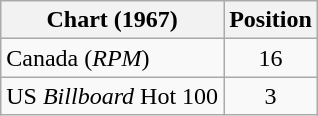<table class="wikitable">
<tr>
<th scope="col">Chart (1967)</th>
<th scope="col">Position</th>
</tr>
<tr>
<td>Canada (<em>RPM</em>)</td>
<td style="text-align:center;">16</td>
</tr>
<tr>
<td>US <em>Billboard</em> Hot 100</td>
<td style="text-align:center;">3</td>
</tr>
</table>
